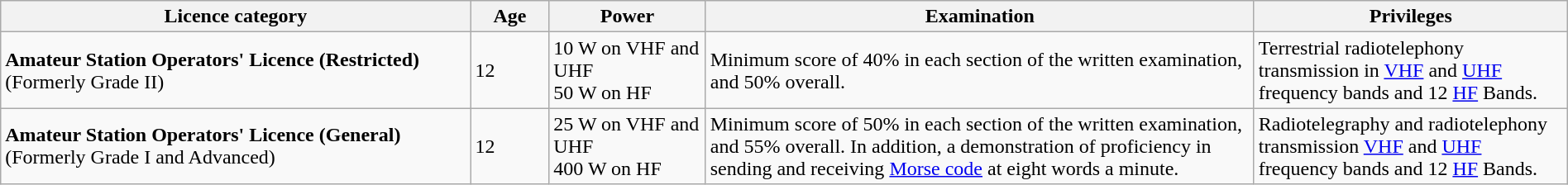<table class="wikitable" width="100%">
<tr>
<th width="30%">Licence category</th>
<th width="5%">Age</th>
<th width="10%">Power</th>
<th width="35%">Examination</th>
<th width="30%">Privileges</th>
</tr>
<tr>
<td><strong>Amateur Station Operators' Licence (Restricted)</strong> (Formerly Grade II)</td>
<td>12</td>
<td>10 W on VHF and UHF<br>50 W on HF</td>
<td>Minimum score of 40% in each section of the written examination, and 50% overall.</td>
<td>Terrestrial radiotelephony transmission in <a href='#'>VHF</a> and <a href='#'>UHF</a> frequency bands and 12 <a href='#'>HF</a> Bands.</td>
</tr>
<tr>
<td><strong>Amateur Station Operators' Licence (General)</strong> (Formerly Grade I and Advanced)</td>
<td>12</td>
<td>25 W on VHF and UHF<br>400 W on HF</td>
<td>Minimum score of 50% in each section of the written examination, and 55% overall. In addition, a demonstration of proficiency in sending and receiving <a href='#'>Morse code</a> at eight words a minute.</td>
<td>Radiotelegraphy and radiotelephony transmission <a href='#'>VHF</a> and <a href='#'>UHF</a> frequency bands and 12 <a href='#'>HF</a> Bands.</td>
</tr>
</table>
